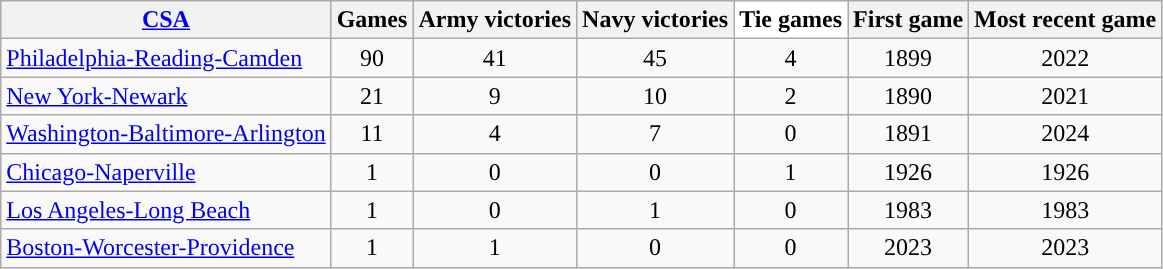<table class="wikitable sortable">
<tr>
<th><a href='#'>CSA</a></th>
<th>Games</th>
<th>Army victories</th>
<th>Navy victories</th>
<th style="text-align:center; background:white; color:black;">Tie games</th>
<th>First game</th>
<th>Most recent game</th>
</tr>
<tr>
<td><a href='#'>Philadelphia-Reading-Camden</a></td>
<td style="text-align:center;">90</td>
<td style="text-align:center;">41</td>
<td style="text-align:center;">45</td>
<td style="text-align:center;">4</td>
<td style="text-align:center;">1899</td>
<td style="text-align:center;">2022</td>
</tr>
<tr>
<td><a href='#'>New York-Newark</a></td>
<td style="text-align:center;">21</td>
<td style="text-align:center;">9</td>
<td style="text-align:center;">10</td>
<td style="text-align:center;">2</td>
<td style="text-align:center;">1890</td>
<td style="text-align:center;">2021</td>
</tr>
<tr>
<td><a href='#'>Washington-Baltimore-Arlington</a></td>
<td style="text-align:center;">11</td>
<td style="text-align:center;">4</td>
<td style="text-align:center;">7</td>
<td style="text-align:center;">0</td>
<td style="text-align:center;">1891</td>
<td style="text-align:center;">2024</td>
</tr>
<tr>
<td><a href='#'>Chicago-Naperville</a></td>
<td style="text-align:center;">1</td>
<td style="text-align:center;">0</td>
<td style="text-align:center;">0</td>
<td style="text-align:center;">1</td>
<td style="text-align:center;">1926</td>
<td style="text-align:center;">1926</td>
</tr>
<tr>
<td><a href='#'>Los Angeles-Long Beach</a></td>
<td style="text-align:center;">1</td>
<td style="text-align:center;">0</td>
<td style="text-align:center;">1</td>
<td style="text-align:center;">0</td>
<td style="text-align:center;">1983</td>
<td style="text-align:center;">1983</td>
</tr>
<tr>
<td><a href='#'>Boston-Worcester-Providence</a></td>
<td style="text-align:center;">1</td>
<td style="text-align:center;">1</td>
<td style="text-align:center;">0</td>
<td style="text-align:center;">0</td>
<td style="text-align:center;">2023</td>
<td style="text-align:center;">2023</td>
</tr>
</table>
